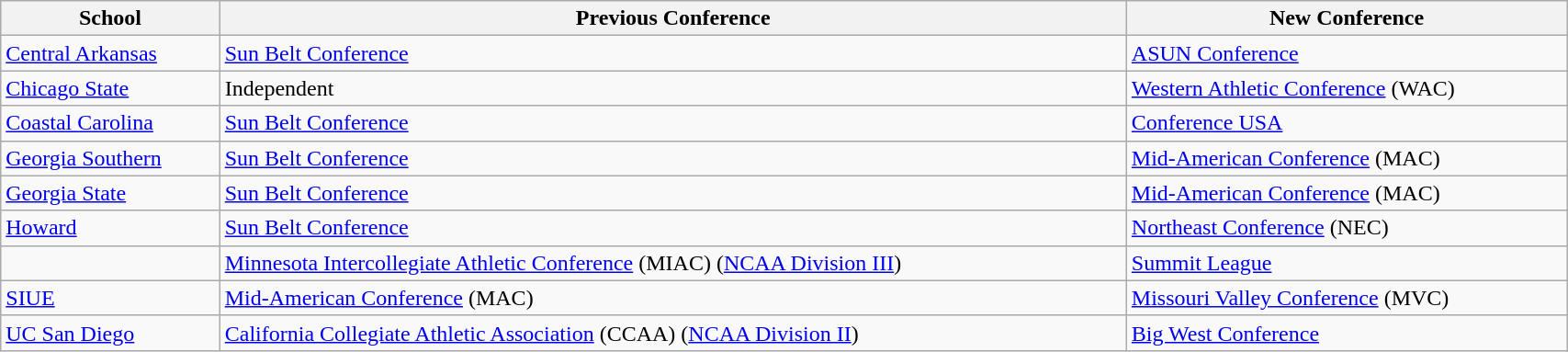<table class="wikitable sortable" style="width:90%; font-size:100%; text-align:left;">
<tr>
<th>School</th>
<th>Previous Conference</th>
<th>New Conference</th>
</tr>
<tr>
<td><a href='#'>Central Arkansas</a></td>
<td><a href='#'>Sun Belt Conference</a></td>
<td><a href='#'>ASUN Conference</a></td>
</tr>
<tr>
<td><a href='#'>Chicago State</a></td>
<td>Independent</td>
<td><a href='#'>Western Athletic Conference</a> (WAC)</td>
</tr>
<tr>
<td><a href='#'>Coastal Carolina</a></td>
<td><a href='#'>Sun Belt Conference</a></td>
<td><a href='#'>Conference USA</a></td>
</tr>
<tr>
<td><a href='#'>Georgia Southern</a></td>
<td><a href='#'>Sun Belt Conference</a></td>
<td><a href='#'>Mid-American Conference</a> (MAC)</td>
</tr>
<tr>
<td><a href='#'>Georgia State</a></td>
<td><a href='#'>Sun Belt Conference</a></td>
<td><a href='#'>Mid-American Conference</a> (MAC)</td>
</tr>
<tr>
<td><a href='#'>Howard</a></td>
<td><a href='#'>Sun Belt Conference</a></td>
<td><a href='#'>Northeast Conference</a> (NEC)</td>
</tr>
<tr>
<td></td>
<td><a href='#'>Minnesota Intercollegiate Athletic Conference</a> (MIAC) (<a href='#'>NCAA Division III</a>)</td>
<td><a href='#'>Summit League</a></td>
</tr>
<tr>
<td><a href='#'>SIUE</a></td>
<td><a href='#'>Mid-American Conference</a> (MAC)</td>
<td><a href='#'>Missouri Valley Conference</a> (MVC)</td>
</tr>
<tr>
<td><a href='#'>UC San Diego</a></td>
<td><a href='#'>California Collegiate Athletic Association</a> (CCAA) (<a href='#'>NCAA Division II</a>)</td>
<td><a href='#'>Big West Conference</a></td>
</tr>
</table>
